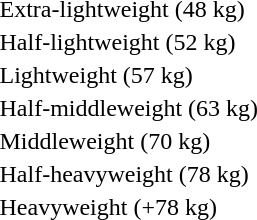<table>
<tr>
<td rowspan=2>Extra-lightweight (48 kg)<br></td>
<td rowspan=2></td>
<td rowspan=2></td>
<td></td>
</tr>
<tr>
<td></td>
</tr>
<tr>
<td rowspan=2>Half-lightweight (52 kg)<br></td>
<td rowspan=2></td>
<td rowspan=2></td>
<td></td>
</tr>
<tr>
<td></td>
</tr>
<tr>
<td rowspan=2>Lightweight (57 kg)<br></td>
<td rowspan=2></td>
<td rowspan=2></td>
<td></td>
</tr>
<tr>
<td></td>
</tr>
<tr>
<td rowspan=2>Half-middleweight (63 kg)<br></td>
<td rowspan=2></td>
<td rowspan=2></td>
<td></td>
</tr>
<tr>
<td></td>
</tr>
<tr>
<td rowspan=2>Middleweight (70 kg)<br></td>
<td rowspan=2></td>
<td rowspan=2></td>
<td></td>
</tr>
<tr>
<td></td>
</tr>
<tr>
<td rowspan=2>Half-heavyweight (78 kg)<br></td>
<td rowspan=2></td>
<td rowspan=2></td>
<td></td>
</tr>
<tr>
<td></td>
</tr>
<tr>
<td rowspan=2>Heavyweight (+78 kg)<br></td>
<td rowspan=2></td>
<td rowspan=2></td>
<td></td>
</tr>
<tr>
<td></td>
</tr>
</table>
